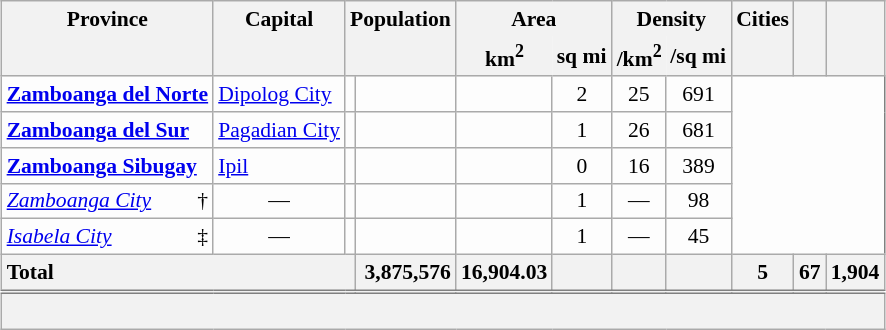<table class="wikitable sortable" style="margin:auto;background-color:#FDFDFD;text-align:center;font-size:90%;border:1pt solid grey;">
<tr>
<th scope="col" style="border-bottom:none;" colspan=2 class="unsortable">Province </th>
<th scope="col" style="border-bottom:none;" class="unsortable">Capital</th>
<th scope="col" style="border-bottom:none;white-space:nowrap;" class="unsortable" colspan=2>Population </th>
<th scope="col" style="border-bottom:none;" colspan=2>Area</th>
<th scope="col" style="border-bottom:none;" colspan=2>Density</th>
<th scope="col" style="border-bottom:none;" class="unsortable">Cities</th>
<th scope="col" style="border-bottom:none;" class="unsortable"></th>
<th scope="col" style="border-bottom:none;" class="unsortable"></th>
</tr>
<tr>
<th scope="col" style="border-top:none;" colspan=2></th>
<th scope="col" style="border-top:none;"></th>
<th scope="col" style="border-top:none;" colspan=2></th>
<th scope="col" style="border-style:none none solid solid;">km<sup>2</sup></th>
<th scope="col" style="border-style:none solid solid none;white-space:nowrap;" class="unsortable">sq mi</th>
<th scope="col" style="border-style:none none solid solid;">/km<sup>2</sup></th>
<th scope="col" style="border-style:none solid solid none;white-space:nowrap;" class="unsortable">/sq mi</th>
<th scope="col" style="border-top:none;"></th>
<th scope="col" style="border-top:none;"></th>
<th scope="col" style="border-top:none;"></th>
</tr>
<tr>
<th scope="row" style="text-align:left;background-color:initial;" colspan=2><a href='#'>Zamboanga del Norte</a></th>
<td style="text-align:left;"><a href='#'>Dipolog City</a></td>
<td></td>
<td></td>
<td></td>
<td>2</td>
<td>25</td>
<td>691</td>
</tr>
<tr>
<th scope="row" style="text-align:left;background-color:initial;" colspan=2><a href='#'>Zamboanga del Sur</a></th>
<td style="text-align:left;"><a href='#'>Pagadian City</a></td>
<td></td>
<td></td>
<td></td>
<td>1</td>
<td>26</td>
<td>681</td>
</tr>
<tr>
<th scope="row" style="text-align:left;background-color:initial;" colspan=2><a href='#'>Zamboanga Sibugay</a></th>
<td style="text-align:left;"><a href='#'>Ipil</a></td>
<td></td>
<td></td>
<td></td>
<td>0</td>
<td>16</td>
<td>389</td>
</tr>
<tr>
<th scope="row" style="text-align:left;background-color:initial;border-right:0;font-weight:normal;font-style:italic;"><a href='#'>Zamboanga City</a></th>
<td style="text-align:right;border-left:0;">†</td>
<td>—</td>
<td></td>
<td></td>
<td></td>
<td>1</td>
<td>—</td>
<td>98</td>
</tr>
<tr>
<th scope="row" style="text-align:left;background-color:initial;border-right:0;font-weight:normal;font-style:italic;"><a href='#'>Isabela City</a></th>
<td style="text-align:right;border-left:0;">‡</td>
<td>—</td>
<td></td>
<td></td>
<td></td>
<td>1</td>
<td>—</td>
<td>45</td>
</tr>
<tr class="sortbottom">
<th scope="row" colspan=4 style="text-align:left;">Total</th>
<th scope="col" style="text-align:right;">3,875,576</th>
<th scope="col" style="text-align:right;">16,904.03</th>
<th scope="col" style="text-align:right;"></th>
<th scope="col" style="text-align:right;"></th>
<th scope="col" style="text-align:right;"></th>
<th scope="col">5</th>
<th scope="col">67</th>
<th scope="col">1,904</th>
</tr>
<tr class="sortbottom" style="text-align:left;background-color:#F2F2F2;border-top:double grey;">
<td colspan=13 style="padding-left:1em;"><br></td>
</tr>
</table>
